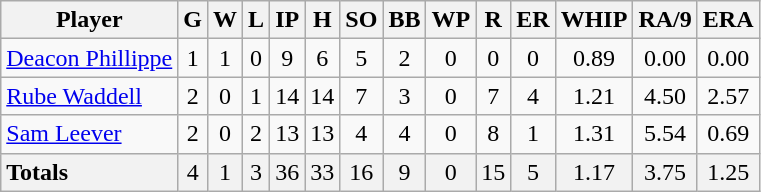<table class="wikitable">
<tr>
<th>Player</th>
<th>G</th>
<th>W</th>
<th>L</th>
<th>IP</th>
<th>H</th>
<th>SO</th>
<th>BB</th>
<th>WP</th>
<th>R</th>
<th>ER</th>
<th>WHIP</th>
<th>RA/9</th>
<th>ERA</th>
</tr>
<tr align="center">
<td align="left"><a href='#'>Deacon Phillippe</a></td>
<td>1</td>
<td>1</td>
<td>0</td>
<td>9</td>
<td>6</td>
<td>5</td>
<td>2</td>
<td>0</td>
<td>0</td>
<td>0</td>
<td>0.89</td>
<td>0.00</td>
<td>0.00</td>
</tr>
<tr align="center">
<td align="left"><a href='#'>Rube Waddell</a></td>
<td>2</td>
<td>0</td>
<td>1</td>
<td>14</td>
<td>14</td>
<td>7</td>
<td>3</td>
<td>0</td>
<td>7</td>
<td>4</td>
<td>1.21</td>
<td>4.50</td>
<td>2.57</td>
</tr>
<tr align="center">
<td align="left"><a href='#'>Sam Leever</a></td>
<td>2</td>
<td>0</td>
<td>2</td>
<td>13</td>
<td>13</td>
<td>4</td>
<td>4</td>
<td>0</td>
<td>8</td>
<td>1</td>
<td>1.31</td>
<td>5.54</td>
<td>0.69</td>
</tr>
<tr align="center" style="background: #F2F2F2;">
<td align="left"><strong>Totals</strong></td>
<td>4</td>
<td>1</td>
<td>3</td>
<td>36</td>
<td>33</td>
<td>16</td>
<td>9</td>
<td>0</td>
<td>15</td>
<td>5</td>
<td>1.17</td>
<td>3.75</td>
<td>1.25</td>
</tr>
</table>
